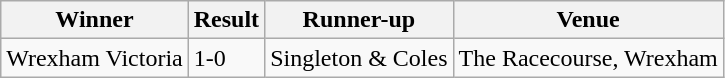<table class="wikitable">
<tr>
<th>Winner</th>
<th>Result</th>
<th>Runner-up</th>
<th>Venue</th>
</tr>
<tr>
<td>Wrexham Victoria</td>
<td>1-0</td>
<td> Singleton & Coles</td>
<td>The Racecourse, Wrexham</td>
</tr>
</table>
